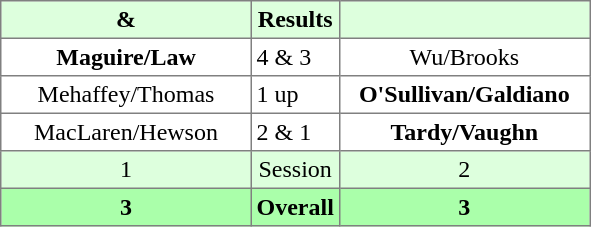<table border="1" cellpadding="3" style="border-collapse: collapse; text-align:center;">
<tr style="background:#ddffdd;">
<th width=160> & </th>
<th>Results</th>
<th width=160></th>
</tr>
<tr>
<td><strong>Maguire/Law</strong></td>
<td align=left> 4 & 3</td>
<td>Wu/Brooks</td>
</tr>
<tr>
<td>Mehaffey/Thomas</td>
<td align=left> 1 up</td>
<td><strong>O'Sullivan/Galdiano</strong></td>
</tr>
<tr>
<td>MacLaren/Hewson</td>
<td align=left> 2 & 1</td>
<td><strong>Tardy/Vaughn</strong></td>
</tr>
<tr style="background:#ddffdd;">
<td>1</td>
<td>Session</td>
<td>2</td>
</tr>
<tr style="background:#aaffaa;">
<th>3</th>
<th>Overall</th>
<th>3</th>
</tr>
</table>
